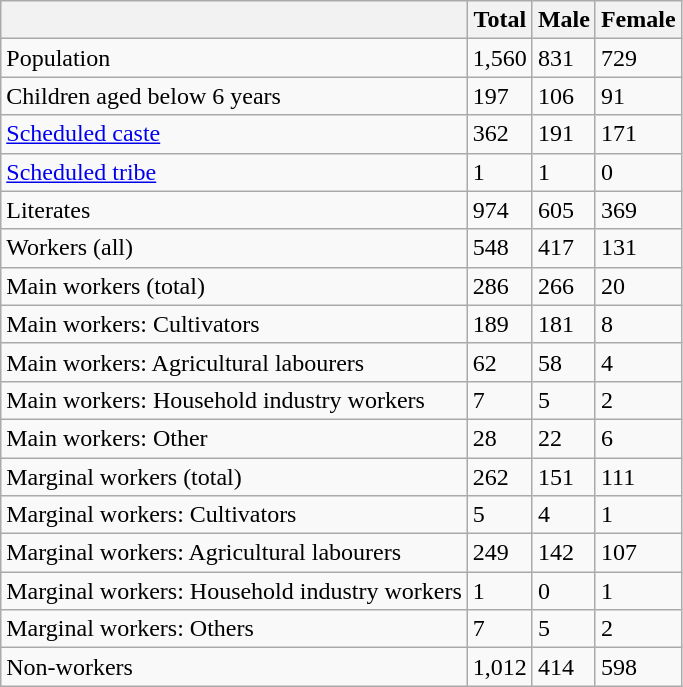<table class="wikitable sortable">
<tr>
<th></th>
<th>Total</th>
<th>Male</th>
<th>Female</th>
</tr>
<tr>
<td>Population</td>
<td>1,560</td>
<td>831</td>
<td>729</td>
</tr>
<tr>
<td>Children aged below 6 years</td>
<td>197</td>
<td>106</td>
<td>91</td>
</tr>
<tr>
<td><a href='#'>Scheduled caste</a></td>
<td>362</td>
<td>191</td>
<td>171</td>
</tr>
<tr>
<td><a href='#'>Scheduled tribe</a></td>
<td>1</td>
<td>1</td>
<td>0</td>
</tr>
<tr>
<td>Literates</td>
<td>974</td>
<td>605</td>
<td>369</td>
</tr>
<tr>
<td>Workers (all)</td>
<td>548</td>
<td>417</td>
<td>131</td>
</tr>
<tr>
<td>Main workers (total)</td>
<td>286</td>
<td>266</td>
<td>20</td>
</tr>
<tr>
<td>Main workers: Cultivators</td>
<td>189</td>
<td>181</td>
<td>8</td>
</tr>
<tr>
<td>Main workers: Agricultural labourers</td>
<td>62</td>
<td>58</td>
<td>4</td>
</tr>
<tr>
<td>Main workers: Household industry workers</td>
<td>7</td>
<td>5</td>
<td>2</td>
</tr>
<tr>
<td>Main workers: Other</td>
<td>28</td>
<td>22</td>
<td>6</td>
</tr>
<tr>
<td>Marginal workers (total)</td>
<td>262</td>
<td>151</td>
<td>111</td>
</tr>
<tr>
<td>Marginal workers: Cultivators</td>
<td>5</td>
<td>4</td>
<td>1</td>
</tr>
<tr>
<td>Marginal workers: Agricultural labourers</td>
<td>249</td>
<td>142</td>
<td>107</td>
</tr>
<tr>
<td>Marginal workers: Household industry workers</td>
<td>1</td>
<td>0</td>
<td>1</td>
</tr>
<tr>
<td>Marginal workers: Others</td>
<td>7</td>
<td>5</td>
<td>2</td>
</tr>
<tr>
<td>Non-workers</td>
<td>1,012</td>
<td>414</td>
<td>598</td>
</tr>
</table>
